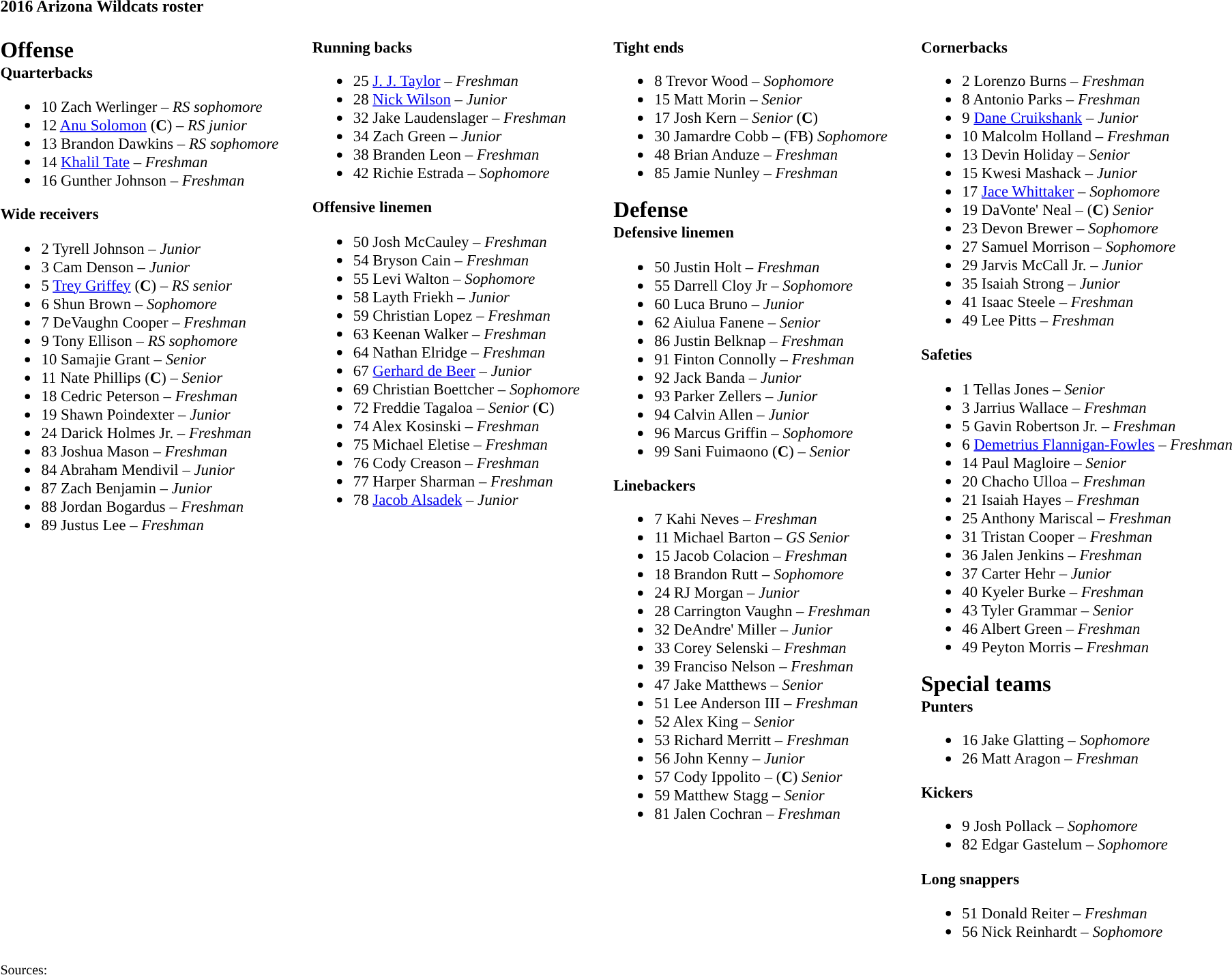<table class="toccolours" style="text-align: left;">
<tr>
<td colspan="9"><strong>2016 Arizona Wildcats roster</strong></td>
</tr>
<tr>
<td style="font-size:95%; vertical-align:top;"><br><big><big><strong>Offense</strong></big></big><br><strong>Quarterbacks</strong><ul><li>10 Zach Werlinger – <em>RS sophomore</em></li><li>12 <a href='#'>Anu Solomon</a> (<strong>C</strong>) – <em>RS junior</em></li><li>13 Brandon Dawkins – <em>RS sophomore</em></li><li>14 <a href='#'>Khalil Tate</a> – <em>Freshman</em></li><li>16 Gunther Johnson –  <em>Freshman</em></li></ul><strong>Wide receivers</strong><ul><li>2 Tyrell Johnson – <em>Junior</em></li><li>3 Cam Denson – <em>Junior</em></li><li>5 <a href='#'>Trey Griffey</a> (<strong>C</strong>) – <em>RS senior</em></li><li>6 Shun Brown  – <em>Sophomore</em></li><li>7 DeVaughn Cooper – <em> Freshman</em></li><li>9 Tony Ellison – <em> RS sophomore</em></li><li>10 Samajie Grant – <em>Senior</em></li><li>11 Nate Phillips (<strong>C</strong>) – <em>Senior</em></li><li>18 Cedric Peterson – <em> Freshman</em></li><li>19 Shawn Poindexter – <em>Junior</em></li><li>24 Darick Holmes Jr. – <em> Freshman</em></li><li>83 Joshua Mason – <em>Freshman</em></li><li>84 Abraham Mendivil  – <em> Junior</em></li><li>87 Zach Benjamin – <em> Junior</em></li><li>88 Jordan Bogardus – <em>Freshman</em></li><li>89 Justus Lee – <em>Freshman</em></li></ul></td>
<td width="25"> </td>
<td style="vertical-align:top; font-size:95%;"><br><strong>Running backs</strong><ul><li>25 <a href='#'>J. J. Taylor</a> – <em>Freshman</em></li><li>28 <a href='#'>Nick Wilson</a> – <em>Junior</em></li><li>32 Jake Laudenslager – <em>Freshman</em></li><li>34 Zach Green – <em> Junior</em></li><li>38 Branden Leon – <em> Freshman</em></li><li>42 Richie Estrada – <em> Sophomore</em></li></ul><strong>Offensive linemen</strong><ul><li>50 Josh McCauley – <em>Freshman</em></li><li>54 Bryson Cain – <em>Freshman</em></li><li>55 Levi Walton – <em> Sophomore</em></li><li>58 Layth Friekh – <em>Junior</em></li><li>59 Christian Lopez – <em> Freshman</em></li><li>63 Keenan Walker – <em>Freshman</em></li><li>64 Nathan Elridge – <em> Freshman</em></li><li>67 <a href='#'>Gerhard de Beer</a> – <em> Junior</em></li><li>69 Christian Boettcher – <em> Sophomore</em></li><li>72 Freddie Tagaloa – <em> Senior</em> (<strong>C</strong>)</li><li>74 Alex Kosinski – <em> Freshman</em></li><li>75 Michael Eletise – <em>Freshman</em></li><li>76 Cody Creason – <em> Freshman</em></li><li>77 Harper Sharman – <em>Freshman</em></li><li>78 <a href='#'>Jacob Alsadek</a> – <em> Junior</em></li></ul></td>
<td width="25"> </td>
<td style="vertical-align:top; font-size:95%;"><br><strong>Tight ends</strong><ul><li>8 Trevor Wood – <em> Sophomore</em></li><li>15 Matt Morin – <em> Senior</em></li><li>17 Josh Kern – <em> Senior</em> (<strong>C</strong>)</li><li>30 Jamardre Cobb – (FB) <em> Sophomore</em></li><li>48 Brian Anduze – <em> Freshman</em></li><li>85 Jamie Nunley – <em>Freshman</em></li></ul><big><big><strong>Defense</strong></big></big><br><strong>Defensive linemen</strong><ul><li>50 Justin Holt – <em>Freshman</em></li><li>55 Darrell Cloy Jr – <em>Sophomore</em></li><li>60 Luca Bruno – <em> Junior</em></li><li>62 Aiulua Fanene – <em> Senior</em></li><li>86 Justin Belknap – <em> Freshman</em></li><li>91 Finton Connolly  – <em> Freshman</em></li><li>92 Jack Banda – <em> Junior</em></li><li>93 Parker Zellers – <em> Junior</em></li><li>94 Calvin Allen  – <em> Junior</em></li><li>96 Marcus Griffin  – <em> Sophomore</em></li><li>99 Sani Fuimaono (<strong>C</strong>) – <em>Senior</em></li></ul><strong>Linebackers</strong><ul><li>7 Kahi Neves – <em>Freshman</em></li><li>11 Michael Barton – <em>GS Senior</em></li><li>15 Jacob Colacion – <em>Freshman</em></li><li>18 Brandon Rutt – <em> Sophomore</em></li><li>24 RJ Morgan – <em> Junior</em></li><li>28 Carrington Vaughn – <em> Freshman</em></li><li>32 DeAndre' Miller – <em> Junior</em></li><li>33 Corey Selenski – <em> Freshman</em></li><li>39 Franciso Nelson – <em> Freshman</em></li><li>47 Jake Matthews – <em>Senior</em></li><li>51 Lee Anderson III – <em>Freshman</em></li><li>52 Alex King – <em> Senior</em></li><li>53 Richard Merritt – <em> Freshman</em></li><li>56 John Kenny  – <em> Junior</em></li><li>57 Cody Ippolito –  (<strong>C</strong>)<em> Senior</em></li><li>59 Matthew Stagg – <em> Senior</em></li><li>81 Jalen Cochran – <em>Freshman</em></li></ul></td>
<td width="25"> </td>
<td style="vertical-align:top; font-size:95%;"><br><strong>Cornerbacks</strong><ul><li>2 Lorenzo Burns – <em> Freshman</em></li><li>8 Antonio Parks – <em>Freshman</em></li><li>9 <a href='#'>Dane Cruikshank</a>  – <em> Junior</em></li><li>10 Malcolm Holland  – <em> Freshman</em></li><li>13 Devin Holiday  – <em>Senior</em></li><li>15 Kwesi Mashack –  <em>Junior</em></li><li>17 <a href='#'>Jace Whittaker</a> – <em>Sophomore</em></li><li>19 DaVonte' Neal – (<strong>C</strong>) <em> Senior</em></li><li>23 Devon Brewer – <em>Sophomore</em></li><li>27 Samuel Morrison  – <em>Sophomore</em></li><li>29 Jarvis McCall Jr. – <em> Junior</em></li><li>35 Isaiah Strong – <em> Junior</em></li><li>41 Isaac Steele – <em>Freshman</em></li><li>49 Lee Pitts – <em> Freshman</em></li></ul><strong>Safeties</strong><ul><li>1 Tellas Jones – <em> Senior</em></li><li>3 Jarrius Wallace – <em>Freshman</em></li><li>5 Gavin Robertson Jr. – <em> Freshman</em></li><li>6 <a href='#'>Demetrius Flannigan-Fowles</a> – <em> Freshman</em></li><li>14 Paul Magloire – <em> Senior</em></li><li>20 Chacho Ulloa  – <em>Freshman</em></li><li>21 Isaiah Hayes – <em>Freshman</em></li><li>25 Anthony Mariscal – <em> Freshman</em></li><li>31 Tristan Cooper – <em>Freshman</em></li><li>36 Jalen Jenkins – <em>Freshman</em></li><li>37 Carter Hehr – <em> Junior</em></li><li>40 Kyeler Burke – <em>Freshman</em></li><li>43 Tyler Grammar – <em> Senior</em></li><li>46 Albert Green – <em> Freshman</em></li><li>49 Peyton Morris – <em> Freshman</em></li></ul><big><big><strong>Special teams</strong></big></big><br><strong>Punters</strong><ul><li>16 Jake Glatting – <em> Sophomore</em></li><li>26 Matt Aragon – <em> Freshman</em></li></ul><strong>Kickers</strong><ul><li>9 Josh Pollack – <em> Sophomore</em></li><li>82 Edgar Gastelum – <em> Sophomore</em></li></ul><strong>Long snappers</strong><ul><li>51 Donald Reiter – <em>Freshman</em></li><li>56 Nick Reinhardt  – <em> Sophomore</em></li></ul></td>
</tr>
<tr>
<td colspan="7"><small>Sources:   </small></td>
</tr>
</table>
